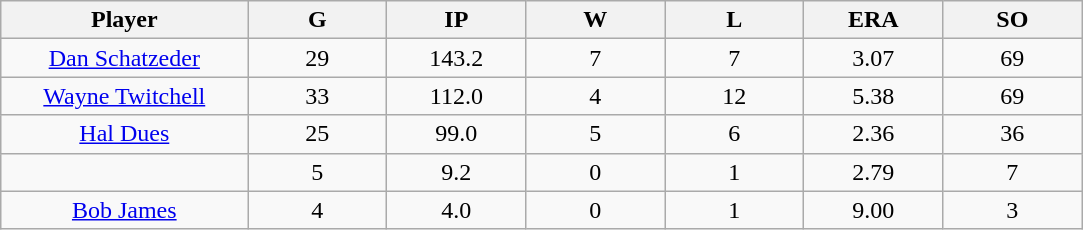<table class="wikitable sortable">
<tr>
<th bgcolor="#DDDDFF" width="16%">Player</th>
<th bgcolor="#DDDDFF" width="9%">G</th>
<th bgcolor="#DDDDFF" width="9%">IP</th>
<th bgcolor="#DDDDFF" width="9%">W</th>
<th bgcolor="#DDDDFF" width="9%">L</th>
<th bgcolor="#DDDDFF" width="9%">ERA</th>
<th bgcolor="#DDDDFF" width="9%">SO</th>
</tr>
<tr align="center">
<td><a href='#'>Dan Schatzeder</a></td>
<td>29</td>
<td>143.2</td>
<td>7</td>
<td>7</td>
<td>3.07</td>
<td>69</td>
</tr>
<tr align=center>
<td><a href='#'>Wayne Twitchell</a></td>
<td>33</td>
<td>112.0</td>
<td>4</td>
<td>12</td>
<td>5.38</td>
<td>69</td>
</tr>
<tr align=center>
<td><a href='#'>Hal Dues</a></td>
<td>25</td>
<td>99.0</td>
<td>5</td>
<td>6</td>
<td>2.36</td>
<td>36</td>
</tr>
<tr align=center>
<td></td>
<td>5</td>
<td>9.2</td>
<td>0</td>
<td>1</td>
<td>2.79</td>
<td>7</td>
</tr>
<tr align="center">
<td><a href='#'>Bob James</a></td>
<td>4</td>
<td>4.0</td>
<td>0</td>
<td>1</td>
<td>9.00</td>
<td>3</td>
</tr>
</table>
